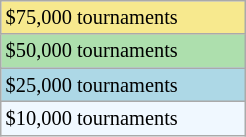<table class="wikitable" style="font-size:85%;" width=13%>
<tr style="background:#f7e98e;">
<td>$75,000 tournaments</td>
</tr>
<tr style="background:#addfad;">
<td>$50,000 tournaments</td>
</tr>
<tr style="background:lightblue;">
<td>$25,000 tournaments</td>
</tr>
<tr style="background:#f0f8ff;">
<td>$10,000 tournaments</td>
</tr>
</table>
